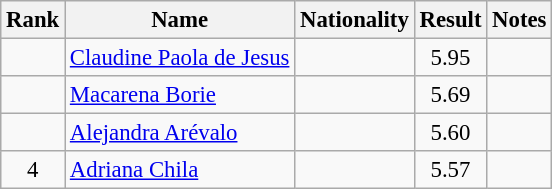<table class="wikitable sortable" style="text-align:center;font-size:95%">
<tr>
<th>Rank</th>
<th>Name</th>
<th>Nationality</th>
<th>Result</th>
<th>Notes</th>
</tr>
<tr>
<td></td>
<td align=left><a href='#'>Claudine Paola de Jesus</a></td>
<td align=left></td>
<td>5.95</td>
<td></td>
</tr>
<tr>
<td></td>
<td align=left><a href='#'>Macarena Borie</a></td>
<td align=left></td>
<td>5.69</td>
<td></td>
</tr>
<tr>
<td></td>
<td align=left><a href='#'>Alejandra Arévalo</a></td>
<td align=left></td>
<td>5.60</td>
<td></td>
</tr>
<tr>
<td>4</td>
<td align=left><a href='#'>Adriana Chila</a></td>
<td align=left></td>
<td>5.57</td>
<td></td>
</tr>
</table>
